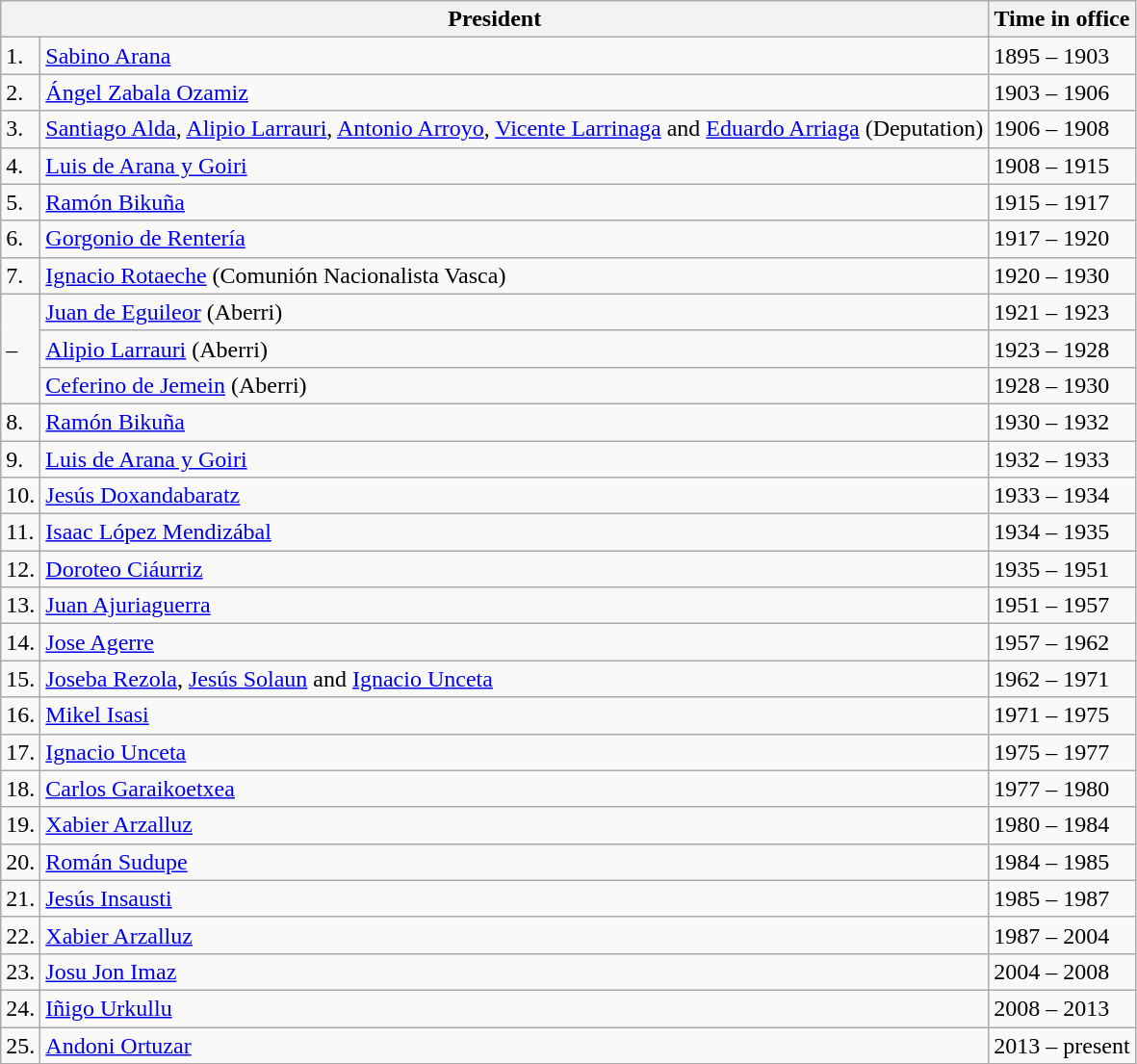<table class="wikitable">
<tr>
<th colspan="2">President</th>
<th>Time in office</th>
</tr>
<tr>
<td>1.</td>
<td><a href='#'>Sabino Arana</a></td>
<td>1895 – 1903</td>
</tr>
<tr>
<td>2.</td>
<td><a href='#'>Ángel Zabala Ozamiz</a></td>
<td>1903 – 1906</td>
</tr>
<tr>
<td>3.</td>
<td><a href='#'>Santiago Alda</a>, <a href='#'>Alipio Larrauri</a>, <a href='#'>Antonio Arroyo</a>, <a href='#'>Vicente Larrinaga</a> and <a href='#'>Eduardo Arriaga</a> (Deputation)</td>
<td>1906 – 1908</td>
</tr>
<tr>
<td>4.</td>
<td><a href='#'>Luis de Arana y Goiri</a></td>
<td>1908 – 1915</td>
</tr>
<tr>
<td>5.</td>
<td><a href='#'>Ramón Bikuña</a></td>
<td>1915 – 1917</td>
</tr>
<tr>
<td>6.</td>
<td><a href='#'>Gorgonio de Rentería</a></td>
<td>1917 – 1920</td>
</tr>
<tr>
<td>7.</td>
<td><a href='#'>Ignacio Rotaeche</a> (Comunión Nacionalista Vasca)</td>
<td>1920 – 1930</td>
</tr>
<tr>
<td rowspan="3">–</td>
<td><a href='#'>Juan de Eguileor</a> (Aberri)</td>
<td>1921 – 1923</td>
</tr>
<tr>
<td><a href='#'>Alipio Larrauri</a> (Aberri)</td>
<td>1923 – 1928</td>
</tr>
<tr>
<td><a href='#'>Ceferino de Jemein</a> (Aberri)</td>
<td>1928 – 1930</td>
</tr>
<tr>
<td>8.</td>
<td><a href='#'>Ramón Bikuña</a></td>
<td>1930 – 1932</td>
</tr>
<tr>
<td>9.</td>
<td><a href='#'>Luis de Arana y Goiri</a></td>
<td>1932 – 1933</td>
</tr>
<tr>
<td>10.</td>
<td><a href='#'>Jesús Doxandabaratz</a></td>
<td>1933 – 1934</td>
</tr>
<tr>
<td>11.</td>
<td><a href='#'>Isaac López Mendizábal</a></td>
<td>1934 – 1935</td>
</tr>
<tr>
<td>12.</td>
<td><a href='#'>Doroteo Ciáurriz</a></td>
<td>1935 – 1951</td>
</tr>
<tr>
<td>13.</td>
<td><a href='#'>Juan Ajuriaguerra</a></td>
<td>1951 – 1957</td>
</tr>
<tr>
<td>14.</td>
<td><a href='#'>Jose Agerre</a></td>
<td>1957 – 1962</td>
</tr>
<tr>
<td>15.</td>
<td><a href='#'>Joseba Rezola</a>, <a href='#'>Jesús Solaun</a> and <a href='#'>Ignacio Unceta</a></td>
<td>1962 – 1971</td>
</tr>
<tr>
<td>16.</td>
<td><a href='#'>Mikel Isasi</a></td>
<td>1971 – 1975</td>
</tr>
<tr>
<td>17.</td>
<td><a href='#'>Ignacio Unceta</a></td>
<td>1975 – 1977</td>
</tr>
<tr>
<td>18.</td>
<td><a href='#'>Carlos Garaikoetxea</a></td>
<td>1977 – 1980</td>
</tr>
<tr>
<td>19.</td>
<td><a href='#'>Xabier Arzalluz</a></td>
<td>1980 – 1984</td>
</tr>
<tr>
<td>20.</td>
<td><a href='#'>Román Sudupe</a></td>
<td>1984 – 1985</td>
</tr>
<tr>
<td>21.</td>
<td><a href='#'>Jesús Insausti</a></td>
<td>1985 – 1987</td>
</tr>
<tr>
<td>22.</td>
<td><a href='#'>Xabier Arzalluz</a></td>
<td>1987 – 2004</td>
</tr>
<tr>
<td>23.</td>
<td><a href='#'>Josu Jon Imaz</a></td>
<td>2004 – 2008</td>
</tr>
<tr>
<td>24.</td>
<td><a href='#'>Iñigo Urkullu</a></td>
<td>2008 – 2013</td>
</tr>
<tr>
<td>25.</td>
<td><a href='#'>Andoni Ortuzar</a></td>
<td>2013 – present</td>
</tr>
</table>
